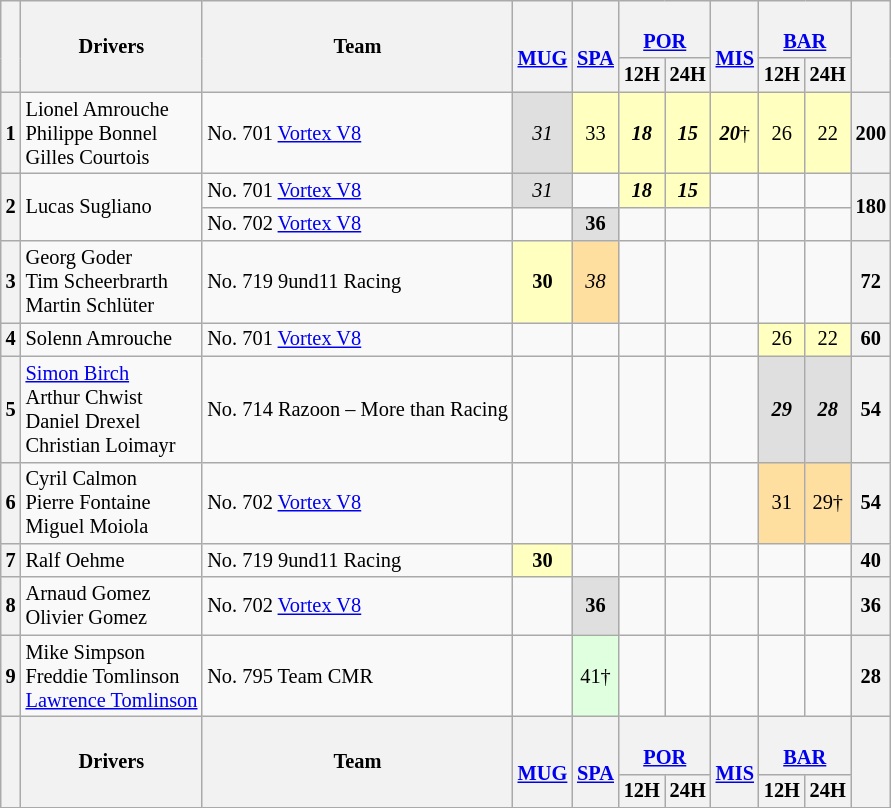<table align=left| class="wikitable" style="font-size: 85%; text-align: center;">
<tr valign="top">
<th rowspan=2 valign=middle></th>
<th rowspan=2 valign=middle>Drivers</th>
<th rowspan=2 valign=middle>Team</th>
<th rowspan=2 valign=middle><br><a href='#'>MUG</a></th>
<th rowspan=2 valign=middle><br><a href='#'>SPA</a></th>
<th colspan=2><br><a href='#'>POR</a></th>
<th rowspan=2 valign=middle><br><a href='#'>MIS</a></th>
<th colspan=2><br><a href='#'>BAR</a></th>
<th rowspan=2 valign=middle>  </th>
</tr>
<tr>
<th>12H</th>
<th>24H</th>
<th>12H</th>
<th>24H</th>
</tr>
<tr>
<th>1</th>
<td align=left> Lionel Amrouche<br> Philippe Bonnel<br> Gilles Courtois</td>
<td align=left> No. 701 <a href='#'>Vortex V8</a></td>
<td style="background:#DFDFDF;"><em>31</em></td>
<td style="background:#FFFFBF;">33</td>
<td style="background:#FFFFBF;"><strong><em>18</em></strong></td>
<td style="background:#FFFFBF;"><strong><em>15</em></strong></td>
<td style="background:#FFFFBF;"><strong><em>20</em></strong>†</td>
<td style="background:#FFFFBF;">26</td>
<td style="background:#FFFFBF;">22</td>
<th>200</th>
</tr>
<tr>
<th rowspan=2>2</th>
<td rowspan=2 align=left> Lucas Sugliano</td>
<td align=left> No. 701 <a href='#'>Vortex V8</a></td>
<td style="background:#DFDFDF;"><em>31</em></td>
<td></td>
<td style="background:#FFFFBF;"><strong><em>18</em></strong></td>
<td style="background:#FFFFBF;"><strong><em>15</em></strong></td>
<td></td>
<td></td>
<td></td>
<th rowspan=2>180</th>
</tr>
<tr>
<td align=left> No. 702 <a href='#'>Vortex V8</a></td>
<td></td>
<td style="background:#DFDFDF;"><strong>36</strong></td>
<td></td>
<td></td>
<td></td>
<td></td>
<td></td>
</tr>
<tr>
<th>3</th>
<td align=left> Georg Goder<br> Tim Scheerbrarth<br> Martin Schlüter</td>
<td align=left> No. 719 9und11 Racing</td>
<td style="background:#FFFFBF;"><strong>30</strong></td>
<td style="background:#FFDF9F;"><em>38</em></td>
<td></td>
<td></td>
<td></td>
<td></td>
<td></td>
<th>72</th>
</tr>
<tr>
<th>4</th>
<td align=left> Solenn Amrouche</td>
<td align=left> No. 701 <a href='#'>Vortex V8</a></td>
<td></td>
<td></td>
<td></td>
<td></td>
<td></td>
<td style="background:#FFFFBF;">26</td>
<td style="background:#FFFFBF;">22</td>
<th>60</th>
</tr>
<tr>
<th>5</th>
<td align=left> <a href='#'>Simon Birch</a><br> Arthur Chwist<br> Daniel Drexel<br> Christian Loimayr</td>
<td align=left> No. 714 Razoon – More than Racing</td>
<td></td>
<td></td>
<td></td>
<td></td>
<td></td>
<td style="background:#DFDFDF;"><strong><em>29</em></strong></td>
<td style="background:#DFDFDF;"><strong><em>28</em></strong></td>
<th>54</th>
</tr>
<tr>
<th>6</th>
<td align=left> Cyril Calmon<br> Pierre Fontaine<br> Miguel Moiola</td>
<td align=left> No. 702 <a href='#'>Vortex V8</a></td>
<td></td>
<td></td>
<td></td>
<td></td>
<td></td>
<td style="background:#FFDF9F;">31</td>
<td style="background:#FFDF9F;">29†</td>
<th>54</th>
</tr>
<tr>
<th>7</th>
<td align=left> Ralf Oehme</td>
<td align=left> No. 719 9und11 Racing</td>
<td style="background:#FFFFBF;"><strong>30</strong></td>
<td></td>
<td></td>
<td></td>
<td></td>
<td></td>
<td></td>
<th>40</th>
</tr>
<tr>
<th>8</th>
<td align=left> Arnaud Gomez<br> Olivier Gomez</td>
<td align=left> No. 702 <a href='#'>Vortex V8</a></td>
<td></td>
<td style="background:#DFDFDF;"><strong>36</strong></td>
<td></td>
<td></td>
<td></td>
<td></td>
<td></td>
<th>36</th>
</tr>
<tr>
<th>9</th>
<td align=left> Mike Simpson<br> Freddie Tomlinson<br> <a href='#'>Lawrence Tomlinson</a></td>
<td align=left> No. 795 Team CMR</td>
<td></td>
<td style="background:#DFFFDF;">41†</td>
<td></td>
<td></td>
<td></td>
<td></td>
<td></td>
<th>28</th>
</tr>
<tr>
<th rowspan=2 valign=middle></th>
<th rowspan=2 valign=middle>Drivers</th>
<th rowspan=2 valign=middle>Team</th>
<th rowspan=2 valign=middle><br><a href='#'>MUG</a></th>
<th rowspan=2 valign=middle><br><a href='#'>SPA</a></th>
<th colspan=2><br><a href='#'>POR</a></th>
<th rowspan=2 valign=middle><br><a href='#'>MIS</a></th>
<th colspan=2><br><a href='#'>BAR</a></th>
<th rowspan=2 valign=middle>  </th>
</tr>
<tr>
<th>12H</th>
<th>24H</th>
<th>12H</th>
<th>24H</th>
</tr>
<tr>
</tr>
</table>
